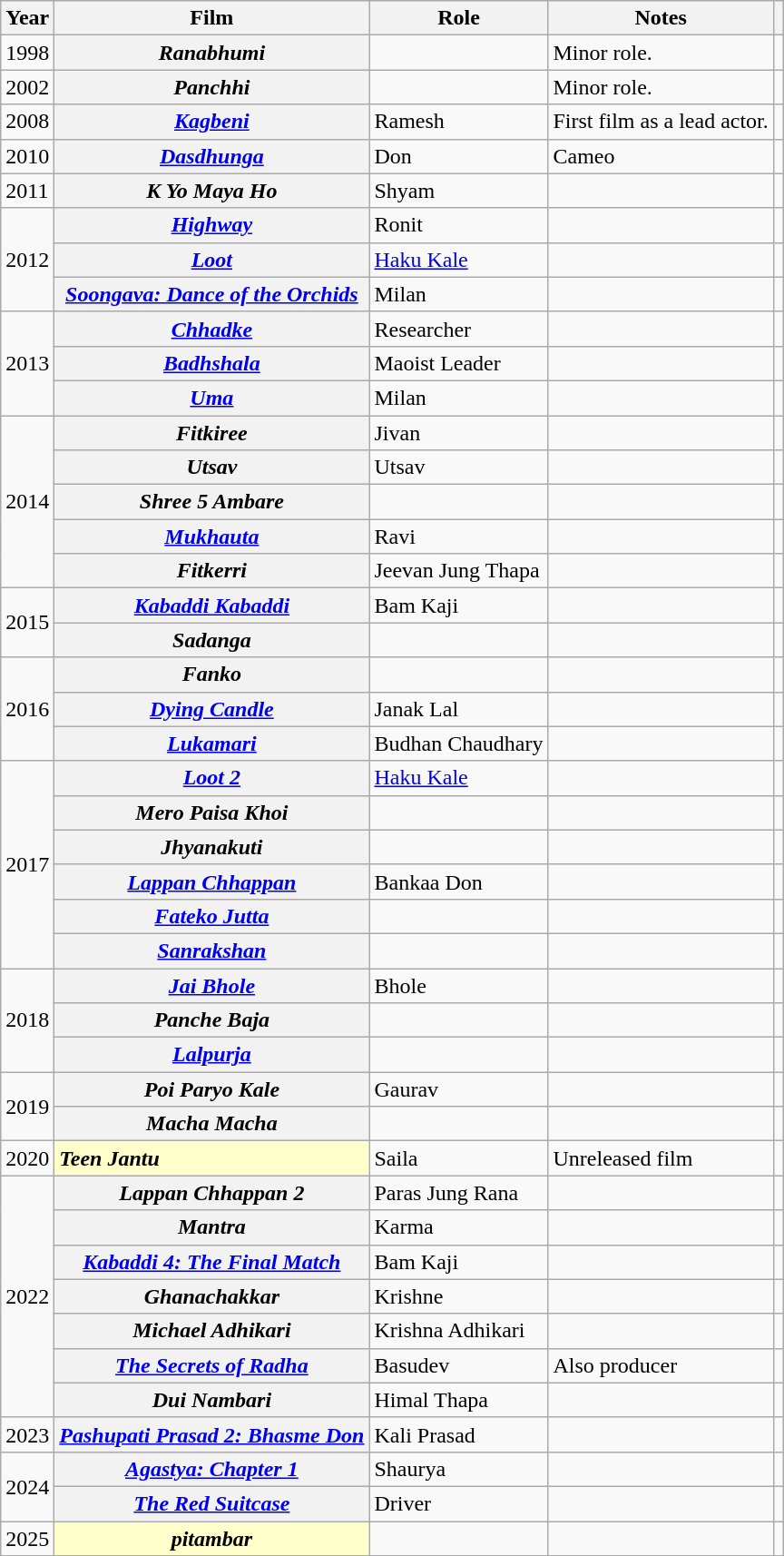<table class="wikitable sortable plainrowheaders">
<tr>
<th scope="col">Year</th>
<th scope="col">Film</th>
<th scope="col">Role</th>
<th scope="col" class="unsortable">Notes</th>
<th scope="col" class="unsortable"></th>
</tr>
<tr>
<td>1998</td>
<th scope="row"><em>Ranabhumi</em></th>
<td></td>
<td>Minor role.</td>
<td></td>
</tr>
<tr>
<td>2002</td>
<th scope="row"><em>Panchhi</em></th>
<td></td>
<td>Minor role.</td>
<td></td>
</tr>
<tr>
<td>2008</td>
<th scope="row"><em><a href='#'>Kagbeni</a></em></th>
<td>Ramesh</td>
<td>First film as a lead actor.</td>
<td></td>
</tr>
<tr>
<td>2010</td>
<th scope="row"><em><a href='#'>Dasdhunga</a></em></th>
<td>Don</td>
<td>Cameo</td>
<td></td>
</tr>
<tr>
<td>2011</td>
<th scope="row"><em>K Yo Maya Ho</em></th>
<td>Shyam</td>
<td></td>
<td></td>
</tr>
<tr>
<td rowspan="3">2012</td>
<th scope="row"><em><a href='#'>Highway</a></em></th>
<td>Ronit</td>
<td></td>
<td></td>
</tr>
<tr>
<th scope="row"><em><a href='#'>Loot</a></em></th>
<td><a href='#'>Haku Kale</a></td>
<td></td>
<td></td>
</tr>
<tr>
<th scope="row"><em><a href='#'>Soongava: Dance of the Orchids</a></em></th>
<td>Milan</td>
<td></td>
<td></td>
</tr>
<tr>
<td rowspan="3">2013</td>
<th scope="row"><em><a href='#'>Chhadke</a></em></th>
<td>Researcher</td>
<td></td>
<td></td>
</tr>
<tr>
<th scope="row"><em><a href='#'>Badhshala</a></em></th>
<td>Maoist Leader</td>
<td></td>
<td></td>
</tr>
<tr>
<th scope="row"><em><a href='#'>Uma</a></em></th>
<td>Milan</td>
<td></td>
<td></td>
</tr>
<tr>
<td rowspan="5">2014</td>
<th scope="row"><em>Fitkiree</em></th>
<td>Jivan</td>
<td></td>
<td></td>
</tr>
<tr>
<th scope="row"><em>Utsav</em></th>
<td>Utsav</td>
<td></td>
<td></td>
</tr>
<tr>
<th scope="row"><em>Shree 5 Ambare</em></th>
<td></td>
<td></td>
<td></td>
</tr>
<tr>
<th scope="row"><em><a href='#'>Mukhauta</a></em></th>
<td>Ravi</td>
<td></td>
<td></td>
</tr>
<tr>
<th scope="row"><em>Fitkerri</em></th>
<td>Jeevan Jung Thapa</td>
<td></td>
<td></td>
</tr>
<tr>
<td rowspan="2">2015</td>
<th scope="row"><em><a href='#'>Kabaddi Kabaddi</a></em></th>
<td>Bam Kaji</td>
<td></td>
<td></td>
</tr>
<tr>
<th scope="row"><em>Sadanga</em></th>
<td></td>
<td></td>
<td></td>
</tr>
<tr>
<td rowspan="3">2016</td>
<th scope="row"><em>Fanko</em></th>
<td></td>
<td></td>
<td></td>
</tr>
<tr>
<th scope="row"><em><a href='#'>Dying Candle</a></em></th>
<td>Janak Lal</td>
<td></td>
<td></td>
</tr>
<tr>
<th scope="row"><em><a href='#'>Lukamari</a></em></th>
<td>Budhan Chaudhary</td>
<td></td>
<td></td>
</tr>
<tr>
<td rowspan="6">2017</td>
<th scope="row"><em><a href='#'>Loot 2</a></em></th>
<td><a href='#'>Haku Kale</a></td>
<td></td>
<td></td>
</tr>
<tr>
<th scope="row"><em>Mero Paisa Khoi</em></th>
<td></td>
<td></td>
<td></td>
</tr>
<tr>
<th scope="row"><em>Jhyanakuti</em></th>
<td></td>
<td></td>
<td></td>
</tr>
<tr>
<th scope="row"><em><a href='#'>Lappan Chhappan</a></em></th>
<td>Bankaa Don</td>
<td></td>
<td></td>
</tr>
<tr>
<th scope="row"><em><a href='#'>Fateko Jutta</a></em></th>
<td></td>
<td></td>
<td></td>
</tr>
<tr>
<th scope="row"><em><a href='#'>Sanrakshan</a></em></th>
<td></td>
<td></td>
<td></td>
</tr>
<tr>
<td rowspan="3">2018</td>
<th scope="row"><em><a href='#'>Jai Bhole</a></em></th>
<td>Bhole</td>
<td></td>
<td></td>
</tr>
<tr>
<th scope="row"><em>Panche Baja</em></th>
<td></td>
<td></td>
<td></td>
</tr>
<tr>
<th scope="row"><em><a href='#'>Lalpurja</a></em></th>
<td></td>
<td></td>
<td></td>
</tr>
<tr>
<td rowspan="2">2019</td>
<th scope="row"><em>Poi Paryo Kale</em></th>
<td>Gaurav</td>
<td></td>
<td></td>
</tr>
<tr>
<th scope="row"><em>Macha Macha</em></th>
<td></td>
<td></td>
<td></td>
</tr>
<tr>
<td>2020</td>
<th scope="row" style="text-align:left; background:#ffc;"><em>Teen Jantu</em></th>
<td>Saila</td>
<td>Unreleased film</td>
<td></td>
</tr>
<tr>
<td rowspan="7">2022</td>
<th scope="row"><em>Lappan Chhappan 2</em></th>
<td>Paras Jung Rana</td>
<td></td>
<td></td>
</tr>
<tr>
<th scope="row"><em>Mantra</em></th>
<td>Karma</td>
<td></td>
<td></td>
</tr>
<tr>
<th scope="row"><em><a href='#'>Kabaddi 4: The Final Match</a></em></th>
<td>Bam Kaji</td>
<td></td>
<td></td>
</tr>
<tr>
<th scope="row"><em>Ghanachakkar</em></th>
<td>Krishne</td>
<td></td>
<td></td>
</tr>
<tr>
<th scope="row"><em>Michael Adhikari</em></th>
<td>Krishna Adhikari</td>
<td></td>
<td></td>
</tr>
<tr>
<th scope="row"><em><a href='#'>The Secrets of Radha</a></em></th>
<td>Basudev</td>
<td>Also producer</td>
<td></td>
</tr>
<tr>
<th scope="row"><em>Dui Nambari</em></th>
<td>Himal Thapa</td>
<td></td>
<td></td>
</tr>
<tr>
<td>2023</td>
<th scope="row"><em><a href='#'>Pashupati Prasad 2: Bhasme Don</a></em></th>
<td>Kali Prasad</td>
<td></td>
<td></td>
</tr>
<tr>
<td rowspan="2">2024</td>
<th scope="row"><em><a href='#'>Agastya: Chapter 1</a> </em></th>
<td>Shaurya</td>
<td></td>
<td></td>
</tr>
<tr>
<th scope="row"><em><a href='#'>The Red Suitcase</a></em></th>
<td>Driver</td>
<td></td>
</tr>
<tr>
<td>2025</td>
<th scope="row" style="background:#ffc;"><em>pitambar</em> </th>
<td></td>
<td></td>
<td></td>
</tr>
<tr>
</tr>
</table>
